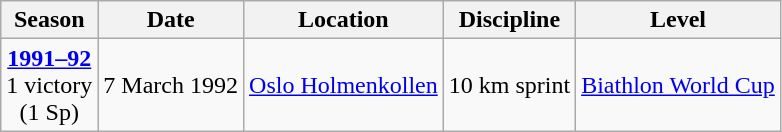<table class="wikitable">
<tr>
<th>Season</th>
<th>Date</th>
<th>Location</th>
<th>Discipline</th>
<th>Level</th>
</tr>
<tr>
<td rowspan="1" style="text-align:center;"><strong><a href='#'>1991–92</a></strong> <br> 1 victory <br> (1 Sp)</td>
<td>7 March 1992</td>
<td> <a href='#'>Oslo Holmenkollen</a></td>
<td>10 km sprint</td>
<td><a href='#'>Biathlon World Cup</a></td>
</tr>
</table>
